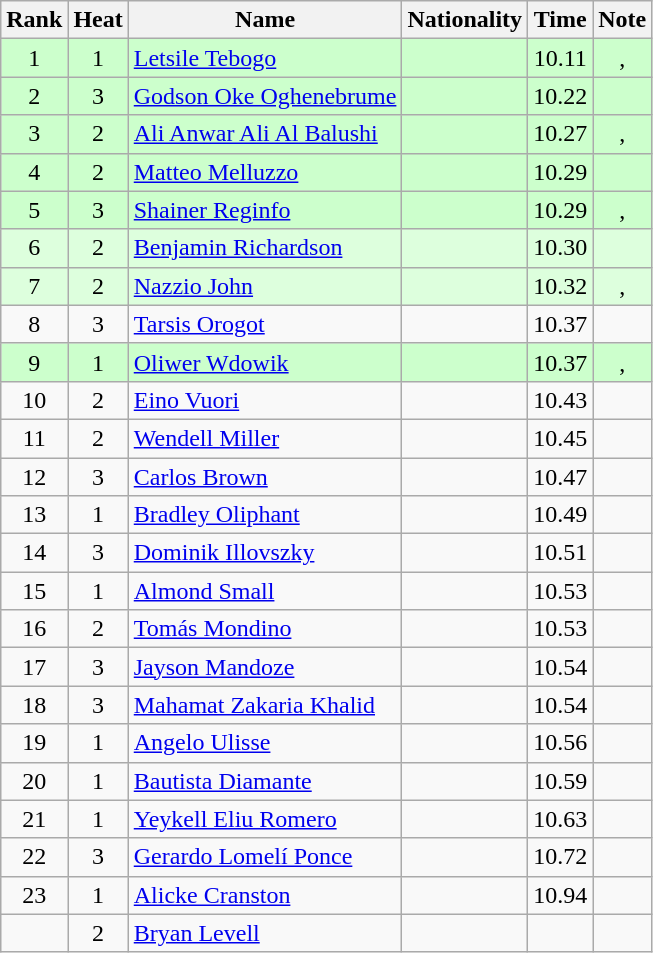<table class="wikitable sortable" style="text-align:center">
<tr>
<th>Rank</th>
<th>Heat</th>
<th>Name</th>
<th>Nationality</th>
<th>Time</th>
<th>Note</th>
</tr>
<tr bgcolor=ccffcc>
<td>1</td>
<td>1</td>
<td align=left><a href='#'>Letsile Tebogo</a></td>
<td align=left></td>
<td>10.11</td>
<td>, </td>
</tr>
<tr bgcolor=ccffcc>
<td>2</td>
<td>3</td>
<td align=left><a href='#'>Godson Oke Oghenebrume</a></td>
<td align=left></td>
<td>10.22</td>
<td></td>
</tr>
<tr bgcolor=ccffcc>
<td>3</td>
<td>2</td>
<td align=left><a href='#'>Ali Anwar Ali Al Balushi</a></td>
<td align=left></td>
<td>10.27</td>
<td>, </td>
</tr>
<tr bgcolor=ccffcc>
<td>4</td>
<td>2</td>
<td align=left><a href='#'>Matteo Melluzzo</a></td>
<td align=left></td>
<td>10.29</td>
<td></td>
</tr>
<tr bgcolor=ccffcc>
<td>5</td>
<td>3</td>
<td align=left><a href='#'>Shainer Reginfo</a></td>
<td align=left></td>
<td>10.29</td>
<td>, </td>
</tr>
<tr bgcolor=ddffdd>
<td>6</td>
<td>2</td>
<td align=left><a href='#'>Benjamin Richardson</a></td>
<td align=left></td>
<td>10.30</td>
<td></td>
</tr>
<tr bgcolor=ddffdd>
<td>7</td>
<td>2</td>
<td align=left><a href='#'>Nazzio John</a></td>
<td align=left></td>
<td>10.32</td>
<td>, </td>
</tr>
<tr>
<td>8</td>
<td>3</td>
<td align=left><a href='#'>Tarsis Orogot</a></td>
<td align=left></td>
<td>10.37</td>
<td></td>
</tr>
<tr bgcolor=ccffcc>
<td>9</td>
<td>1</td>
<td align=left><a href='#'>Oliwer Wdowik</a></td>
<td align=left></td>
<td>10.37</td>
<td>, </td>
</tr>
<tr>
<td>10</td>
<td>2</td>
<td align=left><a href='#'>Eino Vuori</a></td>
<td align=left></td>
<td>10.43</td>
<td></td>
</tr>
<tr>
<td>11</td>
<td>2</td>
<td align=left><a href='#'>Wendell Miller</a></td>
<td align=left></td>
<td>10.45</td>
<td></td>
</tr>
<tr>
<td>12</td>
<td>3</td>
<td align=left><a href='#'>Carlos Brown</a></td>
<td align=left></td>
<td>10.47</td>
<td></td>
</tr>
<tr>
<td>13</td>
<td>1</td>
<td align=left><a href='#'>Bradley Oliphant</a></td>
<td align=left></td>
<td>10.49</td>
<td></td>
</tr>
<tr>
<td>14</td>
<td>3</td>
<td align=left><a href='#'>Dominik Illovszky</a></td>
<td align=left></td>
<td>10.51</td>
<td></td>
</tr>
<tr>
<td>15</td>
<td>1</td>
<td align=left><a href='#'>Almond Small</a></td>
<td align=left></td>
<td>10.53</td>
<td></td>
</tr>
<tr>
<td>16</td>
<td>2</td>
<td align=left><a href='#'>Tomás Mondino</a></td>
<td align=left></td>
<td>10.53</td>
<td></td>
</tr>
<tr>
<td>17</td>
<td>3</td>
<td align=left><a href='#'>Jayson Mandoze</a></td>
<td align=left></td>
<td>10.54</td>
<td></td>
</tr>
<tr>
<td>18</td>
<td>3</td>
<td align=left><a href='#'>Mahamat Zakaria Khalid</a></td>
<td align=left></td>
<td>10.54</td>
<td></td>
</tr>
<tr>
<td>19</td>
<td>1</td>
<td align=left><a href='#'>Angelo Ulisse</a></td>
<td align=left></td>
<td>10.56</td>
<td></td>
</tr>
<tr>
<td>20</td>
<td>1</td>
<td align=left><a href='#'>Bautista Diamante</a></td>
<td align=left></td>
<td>10.59</td>
<td></td>
</tr>
<tr>
<td>21</td>
<td>1</td>
<td align=left><a href='#'>Yeykell Eliu Romero</a></td>
<td align=left></td>
<td>10.63</td>
<td></td>
</tr>
<tr>
<td>22</td>
<td>3</td>
<td align=left><a href='#'>Gerardo Lomelí Ponce</a></td>
<td align=left></td>
<td>10.72</td>
<td></td>
</tr>
<tr>
<td>23</td>
<td>1</td>
<td align=left><a href='#'>Alicke Cranston</a></td>
<td align=left></td>
<td>10.94</td>
<td></td>
</tr>
<tr>
<td></td>
<td>2</td>
<td align=left><a href='#'>Bryan Levell</a></td>
<td align=left></td>
<td></td>
<td></td>
</tr>
</table>
